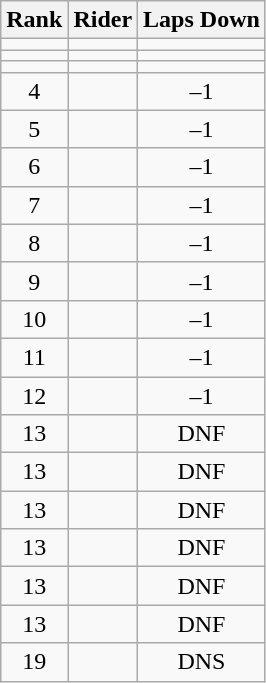<table class="wikitable" style="text-align:center">
<tr>
<th>Rank</th>
<th>Rider</th>
<th>Laps Down</th>
</tr>
<tr>
<td></td>
<td align=left></td>
<td></td>
</tr>
<tr>
<td></td>
<td align=left></td>
<td></td>
</tr>
<tr>
<td></td>
<td align=left></td>
<td></td>
</tr>
<tr>
<td>4</td>
<td align=left></td>
<td>–1</td>
</tr>
<tr>
<td>5</td>
<td align=left></td>
<td>–1</td>
</tr>
<tr>
<td>6</td>
<td align=left></td>
<td>–1</td>
</tr>
<tr>
<td>7</td>
<td align=left></td>
<td>–1</td>
</tr>
<tr>
<td>8</td>
<td align=left></td>
<td>–1</td>
</tr>
<tr>
<td>9</td>
<td align=left></td>
<td>–1</td>
</tr>
<tr>
<td>10</td>
<td align=left></td>
<td>–1</td>
</tr>
<tr>
<td>11</td>
<td align=left></td>
<td>–1</td>
</tr>
<tr>
<td>12</td>
<td align=left></td>
<td>–1</td>
</tr>
<tr>
<td>13</td>
<td align=left></td>
<td>DNF</td>
</tr>
<tr>
<td>13</td>
<td align=left></td>
<td>DNF</td>
</tr>
<tr>
<td>13</td>
<td align=left></td>
<td>DNF</td>
</tr>
<tr>
<td>13</td>
<td align=left></td>
<td>DNF</td>
</tr>
<tr>
<td>13</td>
<td align=left></td>
<td>DNF</td>
</tr>
<tr>
<td>13</td>
<td align=left></td>
<td>DNF</td>
</tr>
<tr>
<td>19</td>
<td align=left></td>
<td>DNS</td>
</tr>
</table>
